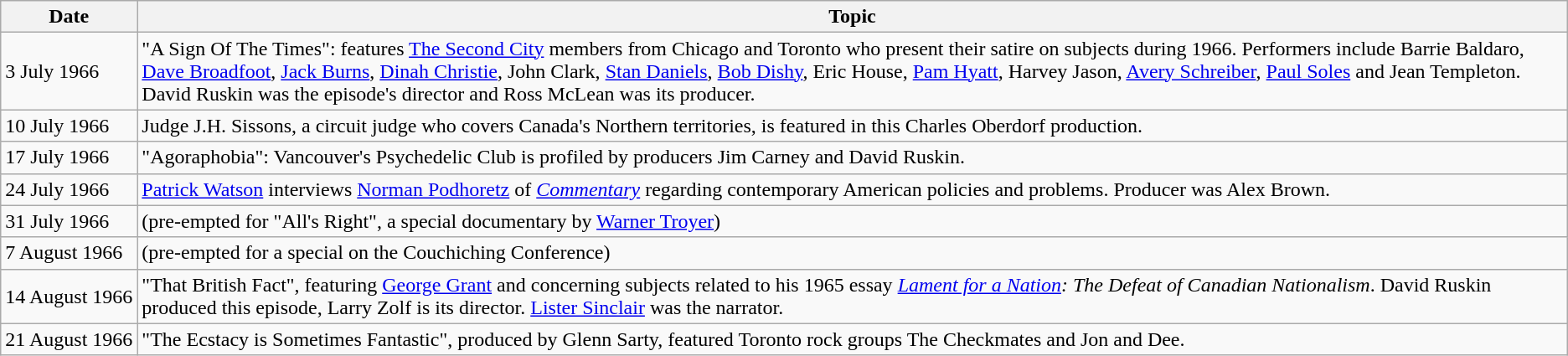<table class="wikitable">
<tr>
<th>Date</th>
<th>Topic</th>
</tr>
<tr>
<td>3 July 1966</td>
<td>"A Sign Of The Times": features <a href='#'>The Second City</a> members from Chicago and Toronto who present their satire on subjects during 1966. Performers include Barrie Baldaro, <a href='#'>Dave Broadfoot</a>, <a href='#'>Jack Burns</a>, <a href='#'>Dinah Christie</a>, John Clark, <a href='#'>Stan Daniels</a>, <a href='#'>Bob Dishy</a>, Eric House, <a href='#'>Pam Hyatt</a>, Harvey Jason, <a href='#'>Avery Schreiber</a>, <a href='#'>Paul Soles</a> and Jean Templeton. David Ruskin was the episode's director and Ross McLean was its producer.</td>
</tr>
<tr>
<td>10 July 1966</td>
<td>Judge J.H. Sissons, a circuit judge who covers Canada's Northern territories, is featured in this Charles Oberdorf production.</td>
</tr>
<tr>
<td>17 July 1966</td>
<td>"Agoraphobia": Vancouver's Psychedelic Club is profiled by producers Jim Carney and David Ruskin.</td>
</tr>
<tr>
<td>24 July 1966</td>
<td><a href='#'>Patrick Watson</a> interviews <a href='#'>Norman Podhoretz</a> of <em><a href='#'>Commentary</a></em> regarding contemporary American policies and problems. Producer was Alex Brown.</td>
</tr>
<tr>
<td>31 July 1966</td>
<td>(pre-empted for "All's Right", a special documentary by <a href='#'>Warner Troyer</a>)</td>
</tr>
<tr>
<td>7 August 1966</td>
<td>(pre-empted for a special on the Couchiching Conference)</td>
</tr>
<tr>
<td>14 August 1966</td>
<td>"That British Fact", featuring <a href='#'>George Grant</a> and concerning subjects related to his 1965 essay <em><a href='#'>Lament for a Nation</a>: The Defeat of Canadian Nationalism</em>. David Ruskin produced this episode, Larry Zolf is its director. <a href='#'>Lister Sinclair</a> was the narrator.</td>
</tr>
<tr>
<td>21 August 1966</td>
<td>"The Ecstacy is Sometimes Fantastic", produced by Glenn Sarty, featured Toronto rock groups The Checkmates and Jon and Dee.</td>
</tr>
</table>
